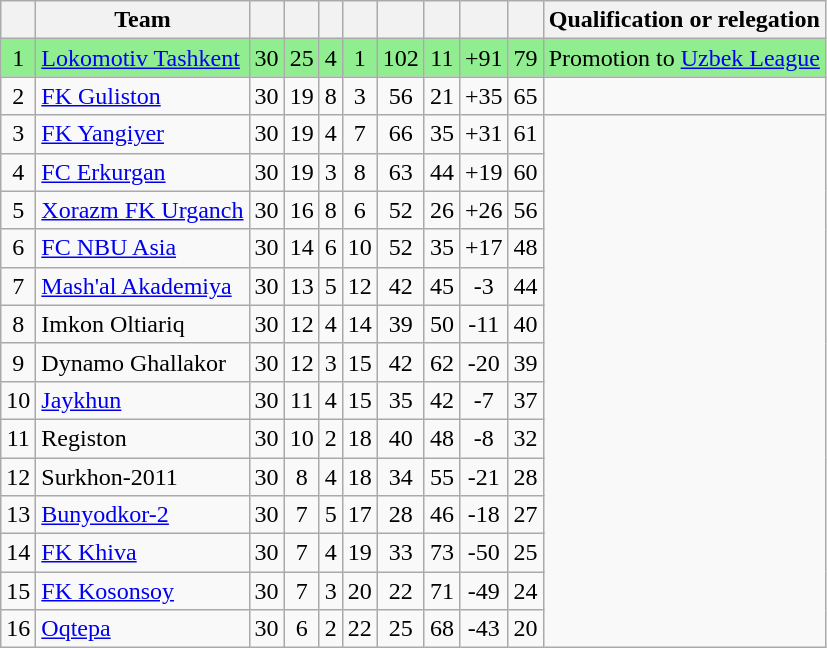<table class="wikitable sortable" style="text-align:center; font-size:100%;">
<tr>
<th></th>
<th>Team</th>
<th></th>
<th></th>
<th></th>
<th></th>
<th></th>
<th></th>
<th></th>
<th></th>
<th>Qualification or relegation</th>
</tr>
<tr align="center" bgcolor="#90EE90">
<td>1</td>
<td align="left"><a href='#'>Lokomotiv Tashkent</a></td>
<td>30</td>
<td>25</td>
<td>4</td>
<td>1</td>
<td>102</td>
<td>11</td>
<td>+91</td>
<td>79</td>
<td>Promotion to <a href='#'>Uzbek League</a></td>
</tr>
<tr align="center" bgcolor=>
<td>2</td>
<td align="left"><a href='#'>FK Guliston</a></td>
<td>30</td>
<td>19</td>
<td>8</td>
<td>3</td>
<td>56</td>
<td>21</td>
<td>+35</td>
<td>65</td>
<td></td>
</tr>
<tr align="center" bgcolor=>
<td>3</td>
<td align="left"><a href='#'>FK Yangiyer</a></td>
<td>30</td>
<td>19</td>
<td>4</td>
<td>7</td>
<td>66</td>
<td>35</td>
<td>+31</td>
<td>61</td>
</tr>
<tr align="center" bgcolor=>
<td>4</td>
<td align="left"><a href='#'>FC Erkurgan</a></td>
<td>30</td>
<td>19</td>
<td>3</td>
<td>8</td>
<td>63</td>
<td>44</td>
<td>+19</td>
<td>60</td>
</tr>
<tr align="center" bgcolor=>
<td>5</td>
<td align="left"><a href='#'>Xorazm FK Urganch</a></td>
<td>30</td>
<td>16</td>
<td>8</td>
<td>6</td>
<td>52</td>
<td>26</td>
<td>+26</td>
<td>56</td>
</tr>
<tr align="center" bgcolor=>
<td>6</td>
<td align="left"><a href='#'>FC NBU Asia</a></td>
<td>30</td>
<td>14</td>
<td>6</td>
<td>10</td>
<td>52</td>
<td>35</td>
<td>+17</td>
<td>48</td>
</tr>
<tr align="center" bgcolor=>
<td>7</td>
<td align="left"><a href='#'>Mash'al Akademiya</a></td>
<td>30</td>
<td>13</td>
<td>5</td>
<td>12</td>
<td>42</td>
<td>45</td>
<td>-3</td>
<td>44</td>
</tr>
<tr align="center" bgcolor=>
<td>8</td>
<td align="left">Imkon Oltiariq</td>
<td>30</td>
<td>12</td>
<td>4</td>
<td>14</td>
<td>39</td>
<td>50</td>
<td>-11</td>
<td>40</td>
</tr>
<tr align="center" bgcolor="">
<td>9</td>
<td align="left">Dynamo Ghallakor</td>
<td>30</td>
<td>12</td>
<td>3</td>
<td>15</td>
<td>42</td>
<td>62</td>
<td>-20</td>
<td>39</td>
</tr>
<tr align="center" bgcolor="">
<td>10</td>
<td align="left"><a href='#'>Jaykhun</a></td>
<td>30</td>
<td>11</td>
<td>4</td>
<td>15</td>
<td>35</td>
<td>42</td>
<td>-7</td>
<td>37</td>
</tr>
<tr align="center" bgcolor="">
<td>11</td>
<td align="left">Registon</td>
<td>30</td>
<td>10</td>
<td>2</td>
<td>18</td>
<td>40</td>
<td>48</td>
<td>-8</td>
<td>32</td>
</tr>
<tr align="center" bgcolor="">
<td>12</td>
<td align="left">Surkhon-2011</td>
<td>30</td>
<td>8</td>
<td>4</td>
<td>18</td>
<td>34</td>
<td>55</td>
<td>-21</td>
<td>28</td>
</tr>
<tr align="center" bgcolor="">
<td>13</td>
<td align="left"><a href='#'>Bunyodkor-2</a></td>
<td>30</td>
<td>7</td>
<td>5</td>
<td>17</td>
<td>28</td>
<td>46</td>
<td>-18</td>
<td>27</td>
</tr>
<tr align="center" bgcolor="">
<td>14</td>
<td align="left"><a href='#'>FK Khiva</a></td>
<td>30</td>
<td>7</td>
<td>4</td>
<td>19</td>
<td>33</td>
<td>73</td>
<td>-50</td>
<td>25</td>
</tr>
<tr align="center" bgcolor="">
<td>15</td>
<td align="left"><a href='#'>FK Kosonsoy</a></td>
<td>30</td>
<td>7</td>
<td>3</td>
<td>20</td>
<td>22</td>
<td>71</td>
<td>-49</td>
<td>24</td>
</tr>
<tr align="center" bgcolor="">
<td>16</td>
<td align="left"><a href='#'>Oqtepa</a></td>
<td>30</td>
<td>6</td>
<td>2</td>
<td>22</td>
<td>25</td>
<td>68</td>
<td>-43</td>
<td>20</td>
</tr>
</table>
